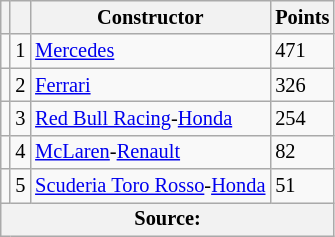<table class="wikitable" style="font-size: 85%;">
<tr>
<th></th>
<th></th>
<th>Constructor</th>
<th>Points</th>
</tr>
<tr>
<td align="left"></td>
<td align="center">1</td>
<td> <a href='#'>Mercedes</a></td>
<td align="left">471</td>
</tr>
<tr>
<td align="left"></td>
<td align="center">2</td>
<td> <a href='#'>Ferrari</a></td>
<td align="left">326</td>
</tr>
<tr>
<td align="left"></td>
<td align="center">3</td>
<td> <a href='#'>Red Bull Racing</a>-<a href='#'>Honda</a></td>
<td align="left">254</td>
</tr>
<tr>
<td align="left"></td>
<td align="center">4</td>
<td> <a href='#'>McLaren</a>-<a href='#'>Renault</a></td>
<td align="left">82</td>
</tr>
<tr>
<td align="left"></td>
<td align="center">5</td>
<td> <a href='#'>Scuderia Toro Rosso</a>-<a href='#'>Honda</a></td>
<td align="left">51</td>
</tr>
<tr>
<th colspan="4" align="center">Source:</th>
</tr>
</table>
